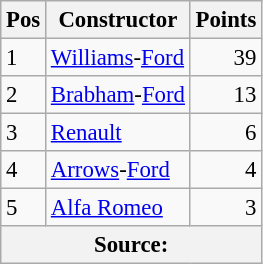<table class="wikitable" style="font-size: 95%;">
<tr>
<th>Pos</th>
<th>Constructor</th>
<th>Points</th>
</tr>
<tr>
<td>1</td>
<td> <a href='#'>Williams</a>-<a href='#'>Ford</a></td>
<td style="text-align:right;">39</td>
</tr>
<tr>
<td>2</td>
<td> <a href='#'>Brabham</a>-<a href='#'>Ford</a></td>
<td style="text-align:right;">13</td>
</tr>
<tr>
<td>3</td>
<td> <a href='#'>Renault</a></td>
<td style="text-align:right;">6</td>
</tr>
<tr>
<td>4</td>
<td> <a href='#'>Arrows</a>-<a href='#'>Ford</a></td>
<td style="text-align:right;">4</td>
</tr>
<tr>
<td>5</td>
<td> <a href='#'>Alfa Romeo</a></td>
<td style="text-align:right;">3</td>
</tr>
<tr>
<th colspan=3>Source:</th>
</tr>
</table>
